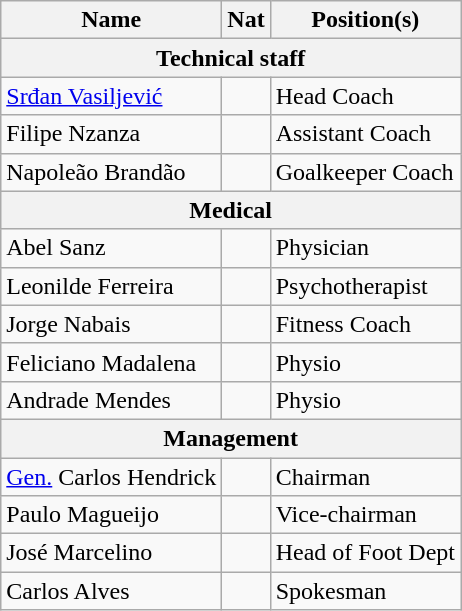<table class="wikitable ve-ce-branchNode ve-ce-tableNode">
<tr>
<th>Name</th>
<th>Nat</th>
<th>Position(s)</th>
</tr>
<tr>
<th colspan="3">Technical staff</th>
</tr>
<tr>
<td><a href='#'>Srđan Vasiljević</a></td>
<td></td>
<td>Head Coach</td>
</tr>
<tr>
<td>Filipe Nzanza</td>
<td></td>
<td>Assistant Coach</td>
</tr>
<tr>
<td>Napoleão Brandão</td>
<td></td>
<td>Goalkeeper Coach</td>
</tr>
<tr>
<th colspan="3">Medical</th>
</tr>
<tr>
<td>Abel Sanz</td>
<td></td>
<td>Physician</td>
</tr>
<tr>
<td>Leonilde Ferreira</td>
<td></td>
<td>Psychotherapist</td>
</tr>
<tr>
<td>Jorge Nabais</td>
<td></td>
<td>Fitness Coach</td>
</tr>
<tr>
<td>Feliciano Madalena</td>
<td></td>
<td>Physio</td>
</tr>
<tr>
<td>Andrade Mendes</td>
<td></td>
<td>Physio</td>
</tr>
<tr>
<th colspan="3">Management</th>
</tr>
<tr>
<td><a href='#'>Gen.</a> Carlos Hendrick</td>
<td></td>
<td>Chairman</td>
</tr>
<tr>
<td>Paulo Magueijo</td>
<td></td>
<td>Vice-chairman</td>
</tr>
<tr>
<td>José Marcelino</td>
<td></td>
<td>Head of Foot Dept</td>
</tr>
<tr>
<td>Carlos Alves</td>
<td></td>
<td>Spokesman</td>
</tr>
</table>
